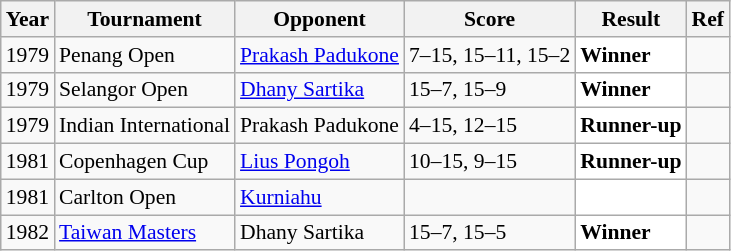<table class="sortable wikitable" style="font-size: 90%">
<tr>
<th>Year</th>
<th>Tournament</th>
<th>Opponent</th>
<th>Score</th>
<th>Result</th>
<th>Ref</th>
</tr>
<tr>
<td align="center">1979</td>
<td align="left">Penang Open</td>
<td align="left"> <a href='#'>Prakash Padukone</a></td>
<td align="left">7–15, 15–11, 15–2</td>
<td style="text-align:left; background: white"> <strong>Winner</strong></td>
<td align="center"></td>
</tr>
<tr>
<td align="center">1979</td>
<td align="left">Selangor Open</td>
<td align="left"> <a href='#'>Dhany Sartika</a></td>
<td align="left">15–7, 15–9</td>
<td style="text-align:left; background:white"> <strong>Winner</strong></td>
<td align="center"></td>
</tr>
<tr>
<td align="center">1979</td>
<td align="left">Indian International</td>
<td align="left"> Prakash Padukone</td>
<td align="left">4–15, 12–15</td>
<td style="text-align:left; background: white"> <strong>Runner-up</strong></td>
<td align="center"></td>
</tr>
<tr>
<td align="center">1981</td>
<td align="left">Copenhagen Cup</td>
<td align="left"> <a href='#'>Lius Pongoh</a></td>
<td align="left">10–15, 9–15</td>
<td style="text-align:left; background:white"> <strong>Runner-up</strong></td>
<td align="center"></td>
</tr>
<tr>
<td align="center">1981</td>
<td align="left">Carlton Open</td>
<td align="left"> <a href='#'>Kurniahu</a></td>
<td align="left"></td>
<td style="text-align:left; background: white"></td>
<td align="center"></td>
</tr>
<tr>
<td align="center">1982</td>
<td align="left"><a href='#'>Taiwan Masters</a></td>
<td align="left"> Dhany Sartika</td>
<td align="left">15–7, 15–5</td>
<td style="text-align:left; background: white"> <strong>Winner</strong></td>
<td align="center"></td>
</tr>
</table>
